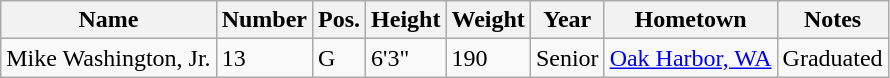<table class="wikitable sortable" border="1">
<tr>
<th>Name</th>
<th>Number</th>
<th>Pos.</th>
<th>Height</th>
<th>Weight</th>
<th>Year</th>
<th>Hometown</th>
<th class="unsortable">Notes</th>
</tr>
<tr>
<td>Mike Washington, Jr.</td>
<td>13</td>
<td>G</td>
<td>6'3"</td>
<td>190</td>
<td>Senior</td>
<td><a href='#'>Oak Harbor, WA</a></td>
<td>Graduated</td>
</tr>
</table>
